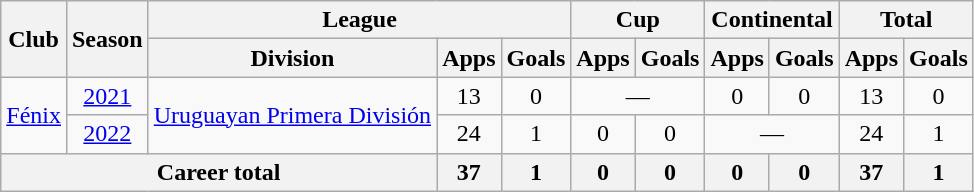<table class="wikitable" Style="text-align: center">
<tr>
<th rowspan="2">Club</th>
<th rowspan="2">Season</th>
<th colspan="3">League</th>
<th colspan="2">Cup</th>
<th colspan="2">Continental</th>
<th colspan="2">Total</th>
</tr>
<tr>
<th>Division</th>
<th>Apps</th>
<th>Goals</th>
<th>Apps</th>
<th>Goals</th>
<th>Apps</th>
<th>Goals</th>
<th>Apps</th>
<th>Goals</th>
</tr>
<tr>
<td rowspan="2"><a href='#'>Fénix</a></td>
<td><a href='#'>2021</a></td>
<td rowspan="2"><a href='#'>Uruguayan Primera División</a></td>
<td>13</td>
<td>0</td>
<td colspan="2">—</td>
<td>0</td>
<td>0</td>
<td>13</td>
<td>0</td>
</tr>
<tr>
<td><a href='#'>2022</a></td>
<td>24</td>
<td>1</td>
<td>0</td>
<td>0</td>
<td colspan="2">—</td>
<td>24</td>
<td>1</td>
</tr>
<tr>
<th colspan="3">Career total</th>
<th>37</th>
<th>1</th>
<th>0</th>
<th>0</th>
<th>0</th>
<th>0</th>
<th>37</th>
<th>1</th>
</tr>
</table>
